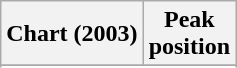<table class="wikitable sortable">
<tr>
<th align="left">Chart (2003)</th>
<th align="center">Peak<br>position</th>
</tr>
<tr>
</tr>
<tr>
</tr>
<tr>
</tr>
</table>
